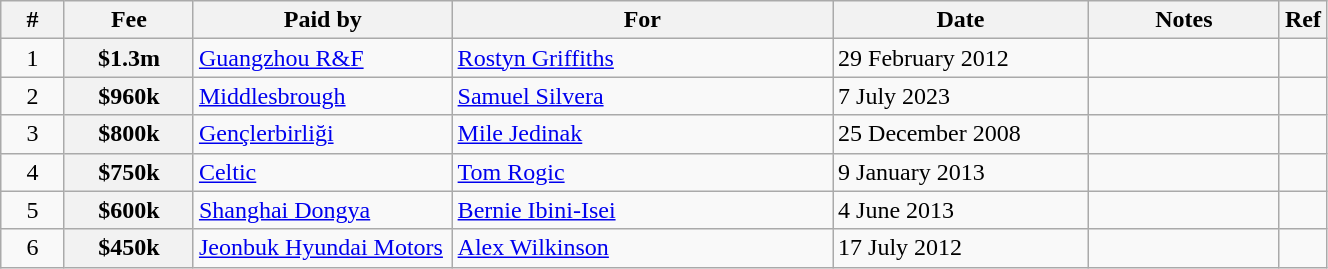<table class="wikitable plainrowheaders" style="width:70%;">
<tr>
<th scope="col" style="width:5%;">#</th>
<th scope="col" style="width:10%;">Fee</th>
<th scope="col" style="width:20%;">Paid by</th>
<th scope="col" style="width:30%;">For</th>
<th scope="col" style="width:20%;">Date</th>
<th scope="col" style="width:20%;">Notes</th>
<th scope="col" style="width:20%;">Ref</th>
</tr>
<tr>
<td align=center>1</td>
<th scope="row">$1.3m</th>
<td><a href='#'>Guangzhou R&F</a></td>
<td><a href='#'>Rostyn Griffiths</a></td>
<td>29 February 2012</td>
<td style="text-align:left;"></td>
<td align=center></td>
</tr>
<tr>
<td align=center>2</td>
<th scope="row">$960k</th>
<td><a href='#'>Middlesbrough</a></td>
<td><a href='#'>Samuel Silvera</a></td>
<td>7 July 2023</td>
<td style="text-align:left;"></td>
<td align=center></td>
</tr>
<tr>
<td align=center>3</td>
<th scope="row">$800k</th>
<td><a href='#'>Gençlerbirliği</a></td>
<td><a href='#'>Mile Jedinak</a></td>
<td>25 December 2008</td>
<td style="text-align:left;"></td>
<td align=center></td>
</tr>
<tr>
<td align=center>4</td>
<th scope="row">$750k</th>
<td><a href='#'>Celtic</a></td>
<td><a href='#'>Tom Rogic</a></td>
<td>9 January 2013</td>
<td style="text-align:left;"></td>
<td align=center></td>
</tr>
<tr>
<td align=center>5</td>
<th scope="row">$600k</th>
<td><a href='#'>Shanghai Dongya</a></td>
<td><a href='#'>Bernie Ibini-Isei</a></td>
<td>4 June 2013</td>
<td style="text-align:left;"></td>
<td align=center></td>
</tr>
<tr>
<td align=center>6</td>
<th scope="row">$450k</th>
<td><a href='#'>Jeonbuk Hyundai Motors</a></td>
<td><a href='#'>Alex Wilkinson</a></td>
<td>17 July 2012</td>
<td style="text-align:left;"></td>
<td align=center></td>
</tr>
</table>
